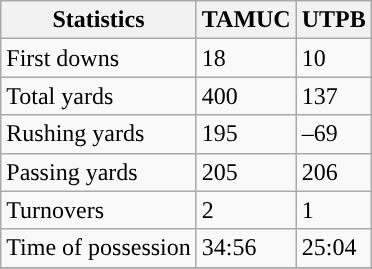<table class="wikitable" style="float: left;">
<tr>
<th>Statistics</th>
<th>TAMUC</th>
<th>UTPB</th>
</tr>
<tr>
<td>First downs</td>
<td>18</td>
<td>10</td>
</tr>
<tr>
<td>Total yards</td>
<td>400</td>
<td>137</td>
</tr>
<tr>
<td>Rushing yards</td>
<td>195</td>
<td>–69</td>
</tr>
<tr>
<td>Passing yards</td>
<td>205</td>
<td>206</td>
</tr>
<tr>
<td>Turnovers</td>
<td>2</td>
<td>1</td>
</tr>
<tr>
<td>Time of possession</td>
<td>34:56</td>
<td>25:04</td>
</tr>
<tr>
</tr>
</table>
